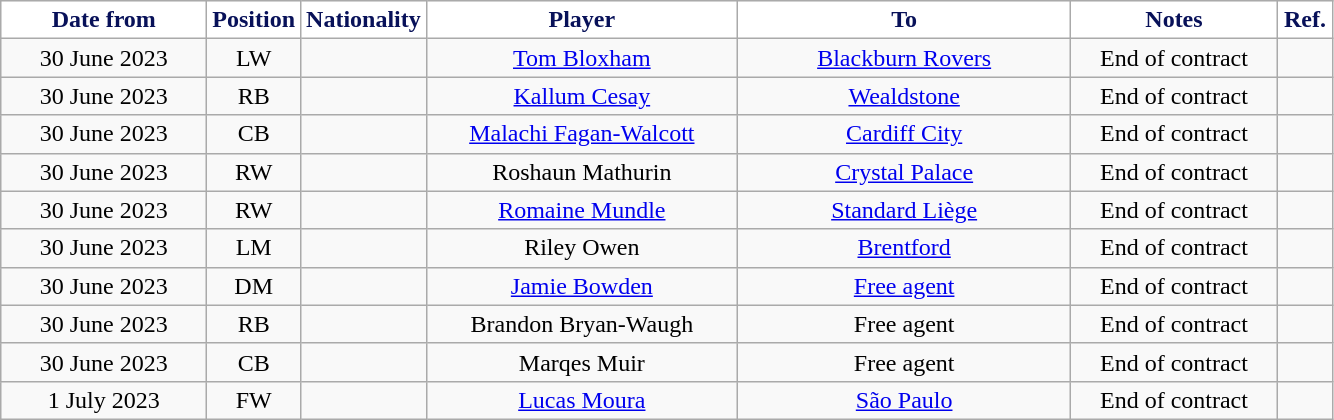<table class="wikitable" style="text-align:center">
<tr>
<th style="background:#FFFFFF; color:#081159; width:130px;">Date from</th>
<th style="background:#FFFFFF; color:#081159; width:50px;">Position</th>
<th style="background:#FFFFFF; color:#081159; width:50px;">Nationality</th>
<th style="background:#FFFFFF; color:#081159; width:200px;">Player</th>
<th style="background:#FFFFFF; color:#081159; width:215px;">To</th>
<th style="background:#FFFFFF; color:#081159; width:130px;">Notes</th>
<th style="background:#FFFFFF; color:#081159; width:30px;">Ref.</th>
</tr>
<tr>
<td>30 June 2023</td>
<td>LW</td>
<td></td>
<td><a href='#'>Tom Bloxham</a></td>
<td> <a href='#'>Blackburn Rovers</a></td>
<td>End of contract</td>
<td></td>
</tr>
<tr>
<td>30 June 2023</td>
<td>RB</td>
<td></td>
<td><a href='#'>Kallum Cesay</a></td>
<td> <a href='#'>Wealdstone</a></td>
<td>End of contract</td>
<td></td>
</tr>
<tr>
<td>30 June 2023</td>
<td>CB</td>
<td></td>
<td><a href='#'>Malachi Fagan-Walcott</a></td>
<td> <a href='#'>Cardiff City</a></td>
<td>End of contract</td>
<td></td>
</tr>
<tr>
<td>30 June 2023</td>
<td>RW</td>
<td></td>
<td>Roshaun Mathurin</td>
<td> <a href='#'>Crystal Palace</a></td>
<td>End of contract</td>
<td></td>
</tr>
<tr>
<td>30 June 2023</td>
<td>RW</td>
<td></td>
<td><a href='#'>Romaine Mundle</a></td>
<td> <a href='#'>Standard Liège</a></td>
<td>End of contract</td>
<td></td>
</tr>
<tr>
<td>30 June 2023</td>
<td>LM</td>
<td></td>
<td>Riley Owen</td>
<td> <a href='#'>Brentford</a></td>
<td>End of contract</td>
<td></td>
</tr>
<tr>
<td>30 June 2023</td>
<td>DM</td>
<td></td>
<td><a href='#'>Jamie Bowden</a></td>
<td><a href='#'>Free agent</a></td>
<td>End of contract</td>
<td></td>
</tr>
<tr>
<td>30 June 2023</td>
<td>RB</td>
<td></td>
<td>Brandon Bryan-Waugh</td>
<td>Free agent</td>
<td>End of contract</td>
<td></td>
</tr>
<tr>
<td>30 June 2023</td>
<td>CB</td>
<td></td>
<td>Marqes Muir</td>
<td>Free agent</td>
<td>End of contract</td>
<td></td>
</tr>
<tr>
<td>1 July 2023</td>
<td>FW</td>
<td></td>
<td><a href='#'>Lucas Moura</a></td>
<td> <a href='#'>São Paulo</a></td>
<td>End of contract</td>
<td></td>
</tr>
</table>
